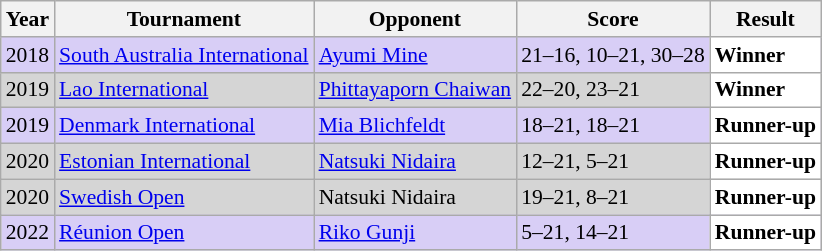<table class="sortable wikitable" style="font-size: 90%;">
<tr>
<th>Year</th>
<th>Tournament</th>
<th>Opponent</th>
<th>Score</th>
<th>Result</th>
</tr>
<tr style="background:#D8CEF6">
<td align="center">2018</td>
<td align="left"><a href='#'>South Australia International</a></td>
<td align="left"> <a href='#'>Ayumi Mine</a></td>
<td align="left">21–16, 10–21, 30–28</td>
<td style="text-align:left; background:white"> <strong>Winner</strong></td>
</tr>
<tr style="background:#D5D5D5">
<td align="center">2019</td>
<td align="left"><a href='#'>Lao International</a></td>
<td align="left"> <a href='#'>Phittayaporn Chaiwan</a></td>
<td align="left">22–20, 23–21</td>
<td style="text-align:left; background:white"> <strong>Winner</strong></td>
</tr>
<tr style="background:#D8CEF6">
<td align="center">2019</td>
<td align="left"><a href='#'>Denmark International</a></td>
<td align="left"> <a href='#'>Mia Blichfeldt</a></td>
<td align="left">18–21, 18–21</td>
<td style="text-align:left; background:white"> <strong>Runner-up</strong></td>
</tr>
<tr style="background:#D5D5D5">
<td align="center">2020</td>
<td align="left"><a href='#'>Estonian International</a></td>
<td align="left"> <a href='#'>Natsuki Nidaira</a></td>
<td align="left">12–21, 5–21</td>
<td style="text-align:left; background:white"> <strong>Runner-up</strong></td>
</tr>
<tr style="background:#D5D5D5">
<td align="center">2020</td>
<td align="left"><a href='#'>Swedish Open</a></td>
<td align="left"> Natsuki Nidaira</td>
<td align="left">19–21, 8–21</td>
<td style="text-align:left; background:white"> <strong>Runner-up</strong></td>
</tr>
<tr style="background:#D8CEF6">
<td align="center">2022</td>
<td align="left"><a href='#'>Réunion Open</a></td>
<td align="left"> <a href='#'>Riko Gunji</a></td>
<td align="left">5–21, 14–21</td>
<td style="text-align:left; background:white"> <strong>Runner-up</strong></td>
</tr>
</table>
